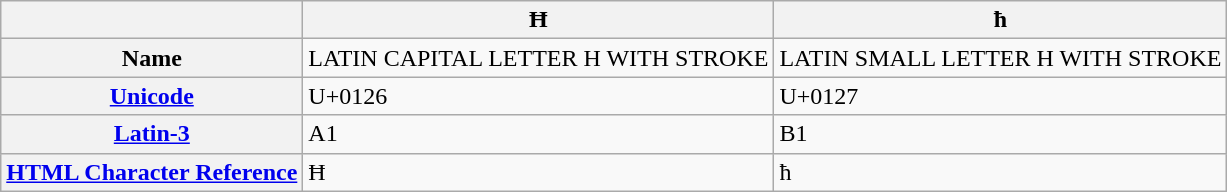<table class="wikitable">
<tr>
<th></th>
<th>Ħ</th>
<th>ħ</th>
</tr>
<tr>
<th>Name</th>
<td>LATIN CAPITAL LETTER H WITH STROKE</td>
<td>LATIN SMALL LETTER H WITH STROKE</td>
</tr>
<tr>
<th><a href='#'>Unicode</a></th>
<td>U+0126</td>
<td>U+0127</td>
</tr>
<tr>
<th><a href='#'>Latin-3</a></th>
<td>A1</td>
<td>B1</td>
</tr>
<tr>
<th><a href='#'>HTML Character Reference</a></th>
<td>&#294;</td>
<td>&#295;</td>
</tr>
</table>
